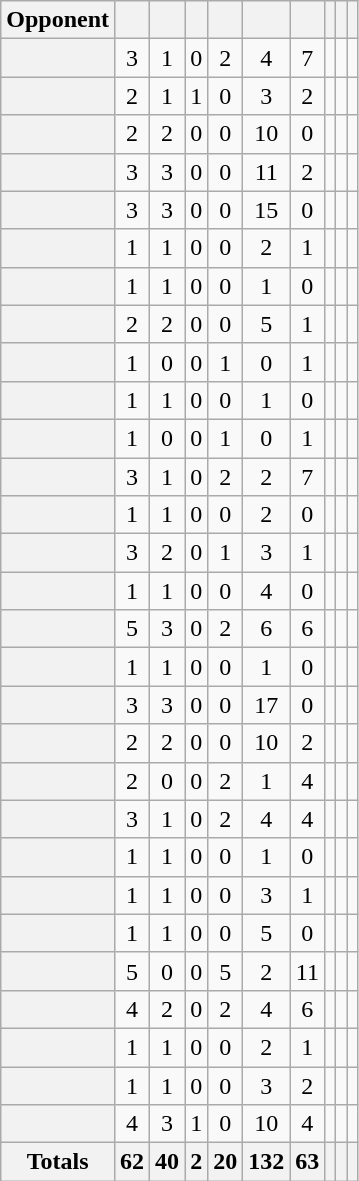<table class="wikitable plainrowheaders sortable" style="text-align:center">
<tr>
<th scope=col>Opponent</th>
<th scope=col></th>
<th scope=col></th>
<th scope=col></th>
<th scope=col></th>
<th scope=col></th>
<th scope=col></th>
<th scope=col></th>
<th scope=col></th>
<th scope=col></th>
</tr>
<tr>
<th scope=row style="text-align:left;"></th>
<td>3</td>
<td>1</td>
<td>0</td>
<td>2</td>
<td>4</td>
<td>7</td>
<td></td>
<td></td>
<td></td>
</tr>
<tr>
<th scope=row style="text-align:left;"></th>
<td>2</td>
<td>1</td>
<td>1</td>
<td>0</td>
<td>3</td>
<td>2</td>
<td></td>
<td></td>
<td></td>
</tr>
<tr>
<th scope=row style="text-align:left;"></th>
<td>2</td>
<td>2</td>
<td>0</td>
<td>0</td>
<td>10</td>
<td>0</td>
<td></td>
<td></td>
<td></td>
</tr>
<tr>
<th scope=row style="text-align:left;"></th>
<td>3</td>
<td>3</td>
<td>0</td>
<td>0</td>
<td>11</td>
<td>2</td>
<td></td>
<td></td>
<td></td>
</tr>
<tr>
<th scope=row style="text-align:left;"></th>
<td>3</td>
<td>3</td>
<td>0</td>
<td>0</td>
<td>15</td>
<td>0</td>
<td></td>
<td></td>
<td></td>
</tr>
<tr>
<th scope=row style="text-align:left;"></th>
<td>1</td>
<td>1</td>
<td>0</td>
<td>0</td>
<td>2</td>
<td>1</td>
<td></td>
<td></td>
<td></td>
</tr>
<tr>
<th scope=row style="text-align:left;"></th>
<td>1</td>
<td>1</td>
<td>0</td>
<td>0</td>
<td>1</td>
<td>0</td>
<td></td>
<td></td>
<td></td>
</tr>
<tr>
<th scope=row style="text-align:left;"></th>
<td>2</td>
<td>2</td>
<td>0</td>
<td>0</td>
<td>5</td>
<td>1</td>
<td></td>
<td></td>
<td></td>
</tr>
<tr>
<th scope=row style="text-align:left;"></th>
<td>1</td>
<td>0</td>
<td>0</td>
<td>1</td>
<td>0</td>
<td>1</td>
<td></td>
<td></td>
<td></td>
</tr>
<tr>
<th scope=row style="text-align:left;"></th>
<td>1</td>
<td>1</td>
<td>0</td>
<td>0</td>
<td>1</td>
<td>0</td>
<td></td>
<td></td>
<td></td>
</tr>
<tr>
<th scope=row style="text-align:left;"></th>
<td>1</td>
<td>0</td>
<td>0</td>
<td>1</td>
<td>0</td>
<td>1</td>
<td></td>
<td></td>
<td></td>
</tr>
<tr>
<th scope=row style="text-align:left;"></th>
<td>3</td>
<td>1</td>
<td>0</td>
<td>2</td>
<td>2</td>
<td>7</td>
<td></td>
<td></td>
<td></td>
</tr>
<tr>
<th scope=row style="text-align:left;"></th>
<td>1</td>
<td>1</td>
<td>0</td>
<td>0</td>
<td>2</td>
<td>0</td>
<td></td>
<td></td>
<td></td>
</tr>
<tr>
<th scope=row style="text-align:left;"></th>
<td>3</td>
<td>2</td>
<td>0</td>
<td>1</td>
<td>3</td>
<td>1</td>
<td></td>
<td></td>
<td></td>
</tr>
<tr>
<th scope=row style="text-align:left;"></th>
<td>1</td>
<td>1</td>
<td>0</td>
<td>0</td>
<td>4</td>
<td>0</td>
<td></td>
<td></td>
<td></td>
</tr>
<tr>
<th scope=row style="text-align:left;"></th>
<td>5</td>
<td>3</td>
<td>0</td>
<td>2</td>
<td>6</td>
<td>6</td>
<td></td>
<td></td>
<td></td>
</tr>
<tr>
<th scope=row style="text-align:left;"></th>
<td>1</td>
<td>1</td>
<td>0</td>
<td>0</td>
<td>1</td>
<td>0</td>
<td></td>
<td></td>
<td></td>
</tr>
<tr>
<th scope=row style="text-align:left;"></th>
<td>3</td>
<td>3</td>
<td>0</td>
<td>0</td>
<td>17</td>
<td>0</td>
<td></td>
<td></td>
<td></td>
</tr>
<tr>
<th scope=row style="text-align:left;"></th>
<td>2</td>
<td>2</td>
<td>0</td>
<td>0</td>
<td>10</td>
<td>2</td>
<td></td>
<td></td>
<td></td>
</tr>
<tr>
<th scope=row style="text-align:left;"></th>
<td>2</td>
<td>0</td>
<td>0</td>
<td>2</td>
<td>1</td>
<td>4</td>
<td></td>
<td></td>
<td></td>
</tr>
<tr>
<th scope=row style="text-align:left;"></th>
<td>3</td>
<td>1</td>
<td>0</td>
<td>2</td>
<td>4</td>
<td>4</td>
<td></td>
<td></td>
<td></td>
</tr>
<tr>
<th scope=row style="text-align:left;"></th>
<td>1</td>
<td>1</td>
<td>0</td>
<td>0</td>
<td>1</td>
<td>0</td>
<td></td>
<td></td>
<td></td>
</tr>
<tr>
<th scope=row style="text-align:left;"></th>
<td>1</td>
<td>1</td>
<td>0</td>
<td>0</td>
<td>3</td>
<td>1</td>
<td></td>
<td></td>
<td></td>
</tr>
<tr>
<th scope=row style="text-align:left;"></th>
<td>1</td>
<td>1</td>
<td>0</td>
<td>0</td>
<td>5</td>
<td>0</td>
<td></td>
<td></td>
<td></td>
</tr>
<tr>
<th scope=row style="text-align:left;"></th>
<td>5</td>
<td>0</td>
<td>0</td>
<td>5</td>
<td>2</td>
<td>11</td>
<td></td>
<td></td>
<td></td>
</tr>
<tr>
<th scope=row style="text-align:left;"></th>
<td>4</td>
<td>2</td>
<td>0</td>
<td>2</td>
<td>4</td>
<td>6</td>
<td></td>
<td></td>
<td></td>
</tr>
<tr>
<th scope=row style="text-align:left;"></th>
<td>1</td>
<td>1</td>
<td>0</td>
<td>0</td>
<td>2</td>
<td>1</td>
<td></td>
<td></td>
<td></td>
</tr>
<tr>
<th scope=row style="text-align:left;"></th>
<td>1</td>
<td>1</td>
<td>0</td>
<td>0</td>
<td>3</td>
<td>2</td>
<td></td>
<td></td>
<td></td>
</tr>
<tr>
<th scope=row style="text-align:left;"></th>
<td>4</td>
<td>3</td>
<td>1</td>
<td>0</td>
<td>10</td>
<td>4</td>
<td></td>
<td></td>
<td></td>
</tr>
<tr class="sortbottom">
<th>Totals</th>
<th>62</th>
<th>40</th>
<th>2</th>
<th>20</th>
<th>132</th>
<th>63</th>
<th></th>
<th></th>
<th></th>
</tr>
</table>
